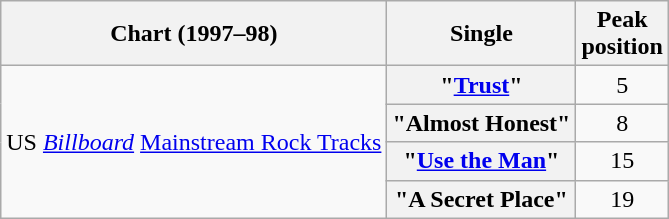<table class="wikitable sortable plainrowheaders">
<tr>
<th scope="col">Chart (1997–98)</th>
<th scope="col">Single</th>
<th scope="col">Peak<br>position</th>
</tr>
<tr>
<td rowspan="4">US <em><a href='#'>Billboard</a></em> <a href='#'>Mainstream Rock Tracks</a></td>
<th scope="row">"<a href='#'>Trust</a>"</th>
<td align="center">5</td>
</tr>
<tr>
<th scope="row">"Almost Honest"</th>
<td align="center">8</td>
</tr>
<tr>
<th scope="row">"<a href='#'>Use the Man</a>"</th>
<td align="center">15</td>
</tr>
<tr>
<th scope="row">"A Secret Place"</th>
<td align="center">19</td>
</tr>
</table>
